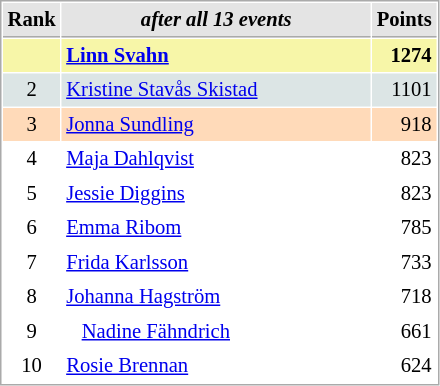<table cellspacing="1" cellpadding="3" style="border:1px solid #AAAAAA;font-size:86%">
<tr style="background-color: #E4E4E4;">
<th style="border-bottom:1px solid #AAAAAA" width=10>Rank</th>
<th style="border-bottom:1px solid #AAAAAA" width=200><em>after all 13 events</em></th>
<th style="border-bottom:1px solid #AAAAAA" width=20 align=right>Points</th>
</tr>
<tr style="background:#f7f6a8;">
<td align=center></td>
<td> <strong><a href='#'>Linn Svahn</a></strong> </td>
<td align=right><strong>1274</strong></td>
</tr>
<tr style="background:#dce5e5;">
<td align=center>2</td>
<td> <a href='#'>Kristine Stavås Skistad</a></td>
<td align=right>1101</td>
</tr>
<tr style="background:#ffdab9;">
<td align=center>3</td>
<td> <a href='#'>Jonna Sundling</a></td>
<td align=right>918</td>
</tr>
<tr>
<td align=center>4</td>
<td> <a href='#'>Maja Dahlqvist</a></td>
<td align=right>823</td>
</tr>
<tr>
<td align=center>5</td>
<td> <a href='#'>Jessie Diggins</a></td>
<td align=right>823</td>
</tr>
<tr>
<td align=center>6</td>
<td> <a href='#'>Emma Ribom</a></td>
<td align=right>785</td>
</tr>
<tr>
<td align=center>7</td>
<td> <a href='#'>Frida Karlsson</a></td>
<td align=right>733</td>
</tr>
<tr>
<td align=center>8</td>
<td> <a href='#'>Johanna Hagström</a></td>
<td align=right>718</td>
</tr>
<tr>
<td align=center>9</td>
<td>   <a href='#'>Nadine Fähndrich</a></td>
<td align=right>661</td>
</tr>
<tr>
<td align=center>10</td>
<td> <a href='#'>Rosie Brennan</a></td>
<td align=right>624</td>
</tr>
</table>
